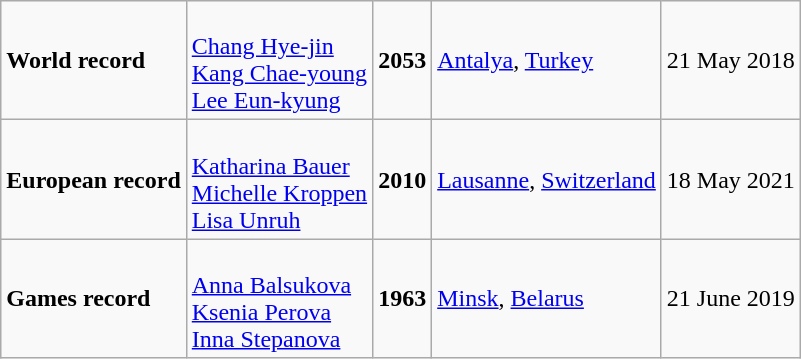<table class="wikitable">
<tr>
<td><strong>World record</strong></td>
<td><br><a href='#'>Chang Hye-jin</a><br><a href='#'>Kang Chae-young</a><br><a href='#'>Lee Eun-kyung</a></td>
<td><strong>2053</strong></td>
<td><a href='#'>Antalya</a>, <a href='#'>Turkey</a></td>
<td>21 May 2018</td>
</tr>
<tr>
<td><strong>European record</strong></td>
<td><br><a href='#'>Katharina Bauer</a><br><a href='#'>Michelle Kroppen</a><br><a href='#'>Lisa Unruh</a></td>
<td><strong>2010</strong></td>
<td><a href='#'>Lausanne</a>, <a href='#'>Switzerland</a></td>
<td>18 May 2021</td>
</tr>
<tr>
<td><strong>Games record</strong></td>
<td><br><a href='#'>Anna Balsukova</a><br><a href='#'>Ksenia Perova</a><br><a href='#'>Inna Stepanova</a></td>
<td><strong>1963</strong></td>
<td><a href='#'>Minsk</a>, <a href='#'>Belarus</a></td>
<td>21 June 2019</td>
</tr>
</table>
